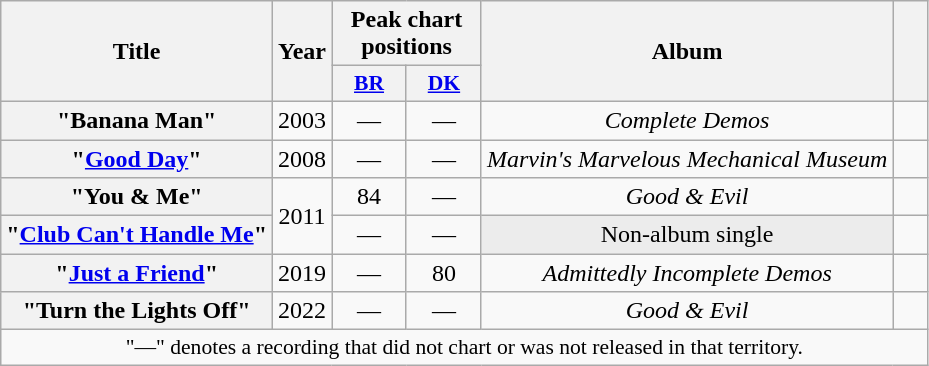<table class="wikitable plainrowheaders" style="text-align:center;">
<tr>
<th scope="col" rowspan="2">Title</th>
<th scope="col" rowspan="2">Year</th>
<th scope="col" colspan="2">Peak chart positions</th>
<th scope="col" rowspan="2">Album</th>
<th scope="col" rowspan="2" style="width:1em;"></th>
</tr>
<tr>
<th style="width:3em; font-size:90%"><a href='#'>BR</a><br></th>
<th style="width:3em; font-size:90%"><a href='#'>DK</a><br></th>
</tr>
<tr>
<th scope="row">"Banana Man"</th>
<td rowspan="1">2003</td>
<td>—</td>
<td>—</td>
<td rowspan="1"><em>Complete Demos</em></td>
<td></td>
</tr>
<tr>
<th scope="row">"<a href='#'>Good Day</a>"</th>
<td>2008</td>
<td>—</td>
<td>—</td>
<td><em>Marvin's Marvelous Mechanical Museum</em></td>
<td></td>
</tr>
<tr>
<th scope="row">"You & Me"</th>
<td rowspan="2">2011</td>
<td>84</td>
<td>—</td>
<td><em>Good & Evil</em></td>
<td></td>
</tr>
<tr>
<th scope="row">"<a href='#'>Club Can't Handle Me</a>"<br></th>
<td>—</td>
<td>—</td>
<td style="background:#ECECEC;">Non-album single</td>
<td></td>
</tr>
<tr>
<th scope="row">"<a href='#'>Just a Friend</a>"</th>
<td>2019</td>
<td>—</td>
<td>80</td>
<td><em>Admittedly Incomplete Demos</em></td>
<td></td>
</tr>
<tr>
<th scope="row">"Turn the Lights Off"</th>
<td>2022</td>
<td>—</td>
<td>—</td>
<td><em>Good & Evil</em></td>
<td></td>
</tr>
<tr>
<td colspan="6" style="font-size:90%">"—" denotes a recording that did not chart or was not released in that territory.</td>
</tr>
</table>
